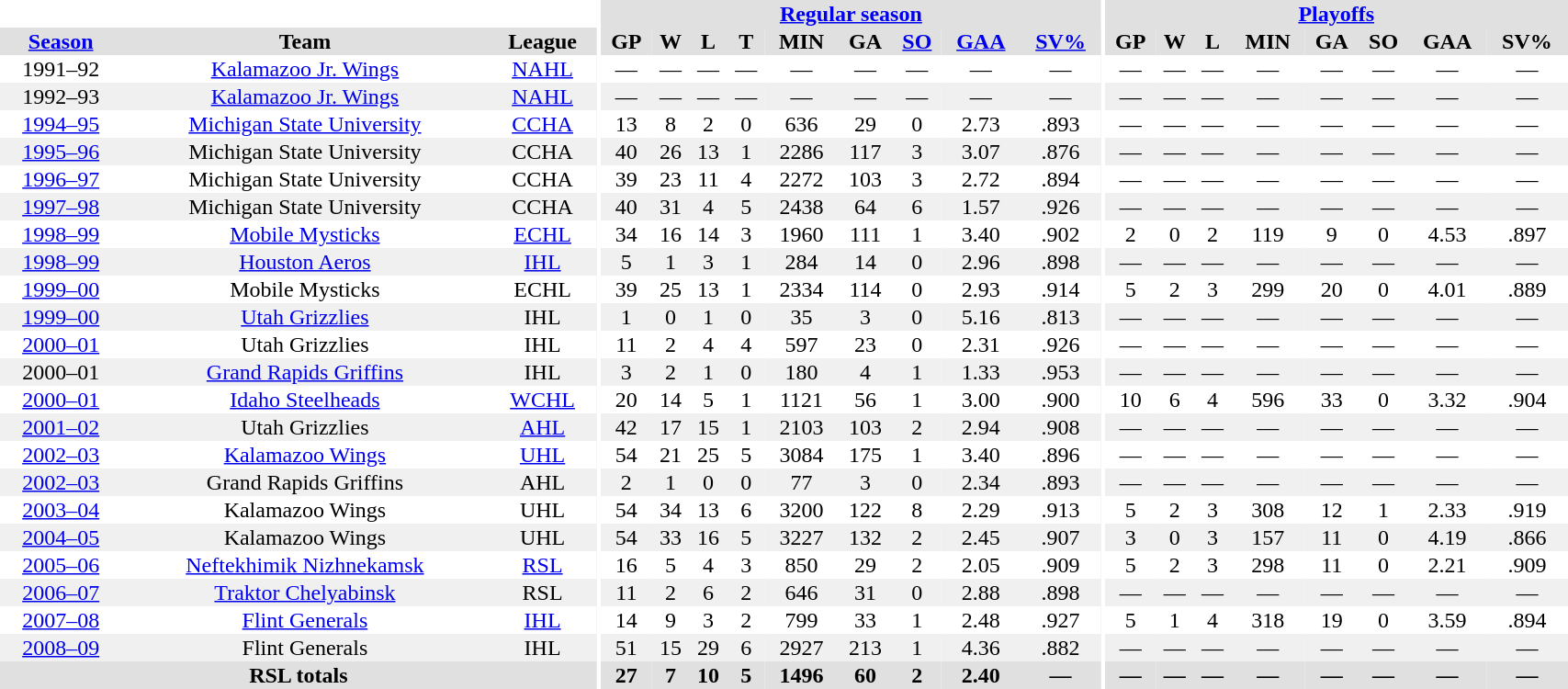<table border="0" cellpadding="1" cellspacing="0" style="width:90%; text-align:center;">
<tr bgcolor="#e0e0e0">
<th colspan="3" bgcolor="#ffffff"></th>
<th rowspan="99" bgcolor="#ffffff"></th>
<th colspan="9" bgcolor="#e0e0e0"><a href='#'>Regular season</a></th>
<th rowspan="99" bgcolor="#ffffff"></th>
<th colspan="8" bgcolor="#e0e0e0"><a href='#'>Playoffs</a></th>
</tr>
<tr bgcolor="#e0e0e0">
<th><a href='#'>Season</a></th>
<th>Team</th>
<th>League</th>
<th>GP</th>
<th>W</th>
<th>L</th>
<th>T</th>
<th>MIN</th>
<th>GA</th>
<th><a href='#'>SO</a></th>
<th><a href='#'>GAA</a></th>
<th><a href='#'>SV%</a></th>
<th>GP</th>
<th>W</th>
<th>L</th>
<th>MIN</th>
<th>GA</th>
<th>SO</th>
<th>GAA</th>
<th>SV%</th>
</tr>
<tr>
<td>1991–92</td>
<td><a href='#'>Kalamazoo Jr. Wings</a></td>
<td><a href='#'>NAHL</a></td>
<td>—</td>
<td>—</td>
<td>—</td>
<td>—</td>
<td>—</td>
<td>—</td>
<td>—</td>
<td>—</td>
<td>—</td>
<td>—</td>
<td>—</td>
<td>—</td>
<td>—</td>
<td>—</td>
<td>—</td>
<td>—</td>
<td>—</td>
</tr>
<tr bgcolor="#f0f0f0">
<td>1992–93</td>
<td><a href='#'>Kalamazoo Jr. Wings</a></td>
<td><a href='#'>NAHL</a></td>
<td>—</td>
<td>—</td>
<td>—</td>
<td>—</td>
<td>—</td>
<td>—</td>
<td>—</td>
<td>—</td>
<td>—</td>
<td>—</td>
<td>—</td>
<td>—</td>
<td>—</td>
<td>—</td>
<td>—</td>
<td>—</td>
<td>—</td>
</tr>
<tr>
<td><a href='#'>1994–95</a></td>
<td><a href='#'>Michigan State University</a></td>
<td><a href='#'>CCHA</a></td>
<td>13</td>
<td>8</td>
<td>2</td>
<td>0</td>
<td>636</td>
<td>29</td>
<td>0</td>
<td>2.73</td>
<td>.893</td>
<td>—</td>
<td>—</td>
<td>—</td>
<td>—</td>
<td>—</td>
<td>—</td>
<td>—</td>
<td>—</td>
</tr>
<tr bgcolor="#f0f0f0">
<td><a href='#'>1995–96</a></td>
<td>Michigan State University</td>
<td>CCHA</td>
<td>40</td>
<td>26</td>
<td>13</td>
<td>1</td>
<td>2286</td>
<td>117</td>
<td>3</td>
<td>3.07</td>
<td>.876</td>
<td>—</td>
<td>—</td>
<td>—</td>
<td>—</td>
<td>—</td>
<td>—</td>
<td>—</td>
<td>—</td>
</tr>
<tr>
<td><a href='#'>1996–97</a></td>
<td>Michigan State University</td>
<td>CCHA</td>
<td>39</td>
<td>23</td>
<td>11</td>
<td>4</td>
<td>2272</td>
<td>103</td>
<td>3</td>
<td>2.72</td>
<td>.894</td>
<td>—</td>
<td>—</td>
<td>—</td>
<td>—</td>
<td>—</td>
<td>—</td>
<td>—</td>
<td>—</td>
</tr>
<tr bgcolor="#f0f0f0">
<td><a href='#'>1997–98</a></td>
<td>Michigan State University</td>
<td>CCHA</td>
<td>40</td>
<td>31</td>
<td>4</td>
<td>5</td>
<td>2438</td>
<td>64</td>
<td>6</td>
<td>1.57</td>
<td>.926</td>
<td>—</td>
<td>—</td>
<td>—</td>
<td>—</td>
<td>—</td>
<td>—</td>
<td>—</td>
<td>—</td>
</tr>
<tr>
<td><a href='#'>1998–99</a></td>
<td><a href='#'>Mobile Mysticks</a></td>
<td><a href='#'>ECHL</a></td>
<td>34</td>
<td>16</td>
<td>14</td>
<td>3</td>
<td>1960</td>
<td>111</td>
<td>1</td>
<td>3.40</td>
<td>.902</td>
<td>2</td>
<td>0</td>
<td>2</td>
<td>119</td>
<td>9</td>
<td>0</td>
<td>4.53</td>
<td>.897</td>
</tr>
<tr bgcolor="#f0f0f0">
<td><a href='#'>1998–99</a></td>
<td><a href='#'>Houston Aeros</a></td>
<td><a href='#'>IHL</a></td>
<td>5</td>
<td>1</td>
<td>3</td>
<td>1</td>
<td>284</td>
<td>14</td>
<td>0</td>
<td>2.96</td>
<td>.898</td>
<td>—</td>
<td>—</td>
<td>—</td>
<td>—</td>
<td>—</td>
<td>—</td>
<td>—</td>
<td>—</td>
</tr>
<tr>
<td><a href='#'>1999–00</a></td>
<td>Mobile Mysticks</td>
<td>ECHL</td>
<td>39</td>
<td>25</td>
<td>13</td>
<td>1</td>
<td>2334</td>
<td>114</td>
<td>0</td>
<td>2.93</td>
<td>.914</td>
<td>5</td>
<td>2</td>
<td>3</td>
<td>299</td>
<td>20</td>
<td>0</td>
<td>4.01</td>
<td>.889</td>
</tr>
<tr bgcolor="#f0f0f0">
<td><a href='#'>1999–00</a></td>
<td><a href='#'>Utah Grizzlies</a></td>
<td>IHL</td>
<td>1</td>
<td>0</td>
<td>1</td>
<td>0</td>
<td>35</td>
<td>3</td>
<td>0</td>
<td>5.16</td>
<td>.813</td>
<td>—</td>
<td>—</td>
<td>—</td>
<td>—</td>
<td>—</td>
<td>—</td>
<td>—</td>
<td>—</td>
</tr>
<tr>
<td><a href='#'>2000–01</a></td>
<td>Utah Grizzlies</td>
<td>IHL</td>
<td>11</td>
<td>2</td>
<td>4</td>
<td>4</td>
<td>597</td>
<td>23</td>
<td>0</td>
<td>2.31</td>
<td>.926</td>
<td>—</td>
<td>—</td>
<td>—</td>
<td>—</td>
<td>—</td>
<td>—</td>
<td>—</td>
<td>—</td>
</tr>
<tr>
</tr>
<tr bgcolor="#f0f0f0">
<td>2000–01</td>
<td><a href='#'>Grand Rapids Griffins</a></td>
<td>IHL</td>
<td>3</td>
<td>2</td>
<td>1</td>
<td>0</td>
<td>180</td>
<td>4</td>
<td>1</td>
<td>1.33</td>
<td>.953</td>
<td>—</td>
<td>—</td>
<td>—</td>
<td>—</td>
<td>—</td>
<td>—</td>
<td>—</td>
<td>—</td>
</tr>
<tr>
<td><a href='#'>2000–01</a></td>
<td><a href='#'>Idaho Steelheads</a></td>
<td><a href='#'>WCHL</a></td>
<td>20</td>
<td>14</td>
<td>5</td>
<td>1</td>
<td>1121</td>
<td>56</td>
<td>1</td>
<td>3.00</td>
<td>.900</td>
<td>10</td>
<td>6</td>
<td>4</td>
<td>596</td>
<td>33</td>
<td>0</td>
<td>3.32</td>
<td>.904</td>
</tr>
<tr>
</tr>
<tr bgcolor="#f0f0f0">
<td><a href='#'>2001–02</a></td>
<td>Utah Grizzlies</td>
<td><a href='#'>AHL</a></td>
<td>42</td>
<td>17</td>
<td>15</td>
<td>1</td>
<td>2103</td>
<td>103</td>
<td>2</td>
<td>2.94</td>
<td>.908</td>
<td>—</td>
<td>—</td>
<td>—</td>
<td>—</td>
<td>—</td>
<td>—</td>
<td>—</td>
<td>—</td>
</tr>
<tr>
<td><a href='#'>2002–03</a></td>
<td><a href='#'>Kalamazoo Wings</a></td>
<td><a href='#'>UHL</a></td>
<td>54</td>
<td>21</td>
<td>25</td>
<td>5</td>
<td>3084</td>
<td>175</td>
<td>1</td>
<td>3.40</td>
<td>.896</td>
<td>—</td>
<td>—</td>
<td>—</td>
<td>—</td>
<td>—</td>
<td>—</td>
<td>—</td>
<td>—</td>
</tr>
<tr>
</tr>
<tr bgcolor="#f0f0f0">
<td><a href='#'>2002–03</a></td>
<td>Grand Rapids Griffins</td>
<td>AHL</td>
<td>2</td>
<td>1</td>
<td>0</td>
<td>0</td>
<td>77</td>
<td>3</td>
<td>0</td>
<td>2.34</td>
<td>.893</td>
<td>—</td>
<td>—</td>
<td>—</td>
<td>—</td>
<td>—</td>
<td>—</td>
<td>—</td>
<td>—</td>
</tr>
<tr>
<td><a href='#'>2003–04</a></td>
<td>Kalamazoo Wings</td>
<td>UHL</td>
<td>54</td>
<td>34</td>
<td>13</td>
<td>6</td>
<td>3200</td>
<td>122</td>
<td>8</td>
<td>2.29</td>
<td>.913</td>
<td>5</td>
<td>2</td>
<td>3</td>
<td>308</td>
<td>12</td>
<td>1</td>
<td>2.33</td>
<td>.919</td>
</tr>
<tr>
</tr>
<tr bgcolor="#f0f0f0">
<td><a href='#'>2004–05</a></td>
<td>Kalamazoo Wings</td>
<td>UHL</td>
<td>54</td>
<td>33</td>
<td>16</td>
<td>5</td>
<td>3227</td>
<td>132</td>
<td>2</td>
<td>2.45</td>
<td>.907</td>
<td>3</td>
<td>0</td>
<td>3</td>
<td>157</td>
<td>11</td>
<td>0</td>
<td>4.19</td>
<td>.866</td>
</tr>
<tr>
<td><a href='#'>2005–06</a></td>
<td><a href='#'>Neftekhimik Nizhnekamsk</a></td>
<td><a href='#'>RSL</a></td>
<td>16</td>
<td>5</td>
<td>4</td>
<td>3</td>
<td>850</td>
<td>29</td>
<td>2</td>
<td>2.05</td>
<td>.909</td>
<td>5</td>
<td>2</td>
<td>3</td>
<td>298</td>
<td>11</td>
<td>0</td>
<td>2.21</td>
<td>.909</td>
</tr>
<tr>
</tr>
<tr bgcolor="#f0f0f0">
<td><a href='#'>2006–07</a></td>
<td><a href='#'>Traktor Chelyabinsk</a></td>
<td>RSL</td>
<td>11</td>
<td>2</td>
<td>6</td>
<td>2</td>
<td>646</td>
<td>31</td>
<td>0</td>
<td>2.88</td>
<td>.898</td>
<td>—</td>
<td>—</td>
<td>—</td>
<td>—</td>
<td>—</td>
<td>—</td>
<td>—</td>
<td>—</td>
</tr>
<tr>
<td><a href='#'>2007–08</a></td>
<td><a href='#'>Flint Generals</a></td>
<td><a href='#'>IHL</a></td>
<td>14</td>
<td>9</td>
<td>3</td>
<td>2</td>
<td>799</td>
<td>33</td>
<td>1</td>
<td>2.48</td>
<td>.927</td>
<td>5</td>
<td>1</td>
<td>4</td>
<td>318</td>
<td>19</td>
<td>0</td>
<td>3.59</td>
<td>.894</td>
</tr>
<tr bgcolor="#f0f0f0">
<td><a href='#'>2008–09</a></td>
<td>Flint Generals</td>
<td>IHL</td>
<td>51</td>
<td>15</td>
<td>29</td>
<td>6</td>
<td>2927</td>
<td>213</td>
<td>1</td>
<td>4.36</td>
<td>.882</td>
<td>—</td>
<td>—</td>
<td>—</td>
<td>—</td>
<td>—</td>
<td>—</td>
<td>—</td>
<td>—</td>
</tr>
<tr bgcolor="#e0e0e0">
<th colspan=3>RSL totals</th>
<th>27</th>
<th>7</th>
<th>10</th>
<th>5</th>
<th>1496</th>
<th>60</th>
<th>2</th>
<th>2.40</th>
<th>—</th>
<th>—</th>
<th>—</th>
<th>—</th>
<th>—</th>
<th>—</th>
<th>—</th>
<th>—</th>
<th>—</th>
</tr>
</table>
